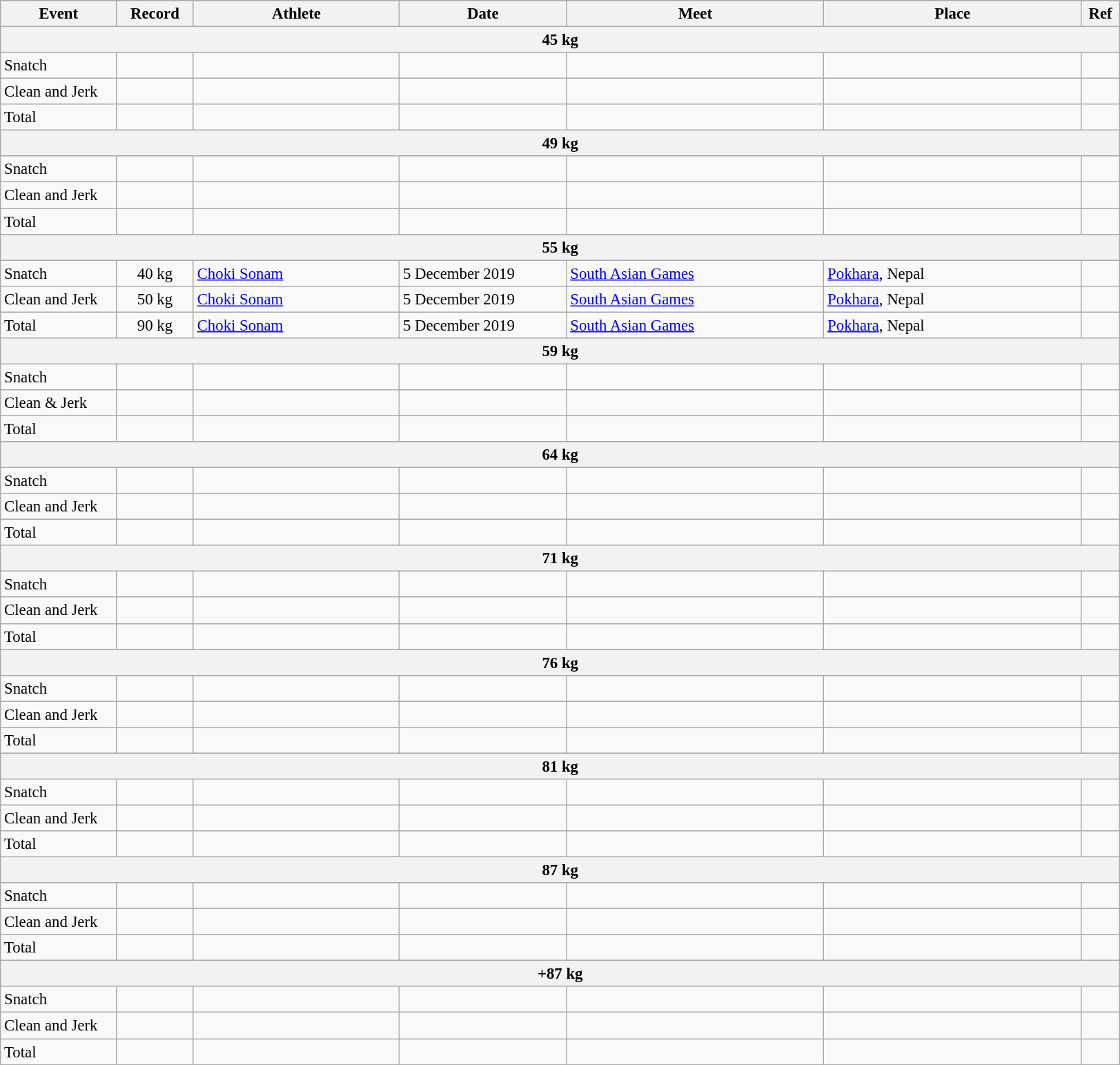<table class="wikitable" style="font-size:95%;">
<tr>
<th width=9%>Event</th>
<th width=6%>Record</th>
<th width=16%>Athlete</th>
<th width=13%>Date</th>
<th width=20%>Meet</th>
<th width=20%>Place</th>
<th width=3%>Ref</th>
</tr>
<tr bgcolor="#DDDDDD">
<th colspan="7">45 kg</th>
</tr>
<tr>
<td>Snatch</td>
<td align="center"></td>
<td></td>
<td></td>
<td></td>
<td></td>
<td></td>
</tr>
<tr>
<td>Clean and Jerk</td>
<td align="center"></td>
<td></td>
<td></td>
<td></td>
<td></td>
<td></td>
</tr>
<tr>
<td>Total</td>
<td align="center"></td>
<td></td>
<td></td>
<td></td>
<td></td>
<td></td>
</tr>
<tr bgcolor="#DDDDDD">
<th colspan="7">49 kg</th>
</tr>
<tr>
<td>Snatch</td>
<td align="center"></td>
<td></td>
<td></td>
<td></td>
<td></td>
<td></td>
</tr>
<tr>
<td>Clean and Jerk</td>
<td align="center"></td>
<td></td>
<td></td>
<td></td>
<td></td>
<td></td>
</tr>
<tr>
<td>Total</td>
<td align="center"></td>
<td></td>
<td></td>
<td></td>
<td></td>
<td></td>
</tr>
<tr bgcolor="#DDDDDD">
<th colspan="7">55 kg</th>
</tr>
<tr>
<td>Snatch</td>
<td align="center">40 kg</td>
<td><a href='#'>Choki Sonam</a></td>
<td>5 December 2019</td>
<td><a href='#'>South Asian Games</a></td>
<td><a href='#'>Pokhara</a>, Nepal</td>
<td></td>
</tr>
<tr>
<td>Clean and Jerk</td>
<td align="center">50 kg</td>
<td><a href='#'>Choki Sonam</a></td>
<td>5 December 2019</td>
<td><a href='#'>South Asian Games</a></td>
<td><a href='#'>Pokhara</a>, Nepal</td>
<td></td>
</tr>
<tr>
<td>Total</td>
<td align="center">90 kg</td>
<td><a href='#'>Choki Sonam</a></td>
<td>5 December 2019</td>
<td><a href='#'>South Asian Games</a></td>
<td><a href='#'>Pokhara</a>, Nepal</td>
<td></td>
</tr>
<tr bgcolor="#DDDDDD">
<th colspan="7">59 kg</th>
</tr>
<tr>
<td>Snatch</td>
<td align="center"></td>
<td></td>
<td></td>
<td></td>
<td></td>
<td></td>
</tr>
<tr>
<td>Clean & Jerk</td>
<td align="center"></td>
<td></td>
<td></td>
<td></td>
<td></td>
<td></td>
</tr>
<tr>
<td>Total</td>
<td align="center"></td>
<td></td>
<td></td>
<td></td>
<td></td>
<td></td>
</tr>
<tr bgcolor="#DDDDDD">
<th colspan="7">64 kg</th>
</tr>
<tr>
<td>Snatch</td>
<td align="center"></td>
<td></td>
<td></td>
<td></td>
<td></td>
<td></td>
</tr>
<tr>
<td>Clean and Jerk</td>
<td align="center"></td>
<td></td>
<td></td>
<td></td>
<td></td>
<td></td>
</tr>
<tr>
<td>Total</td>
<td align="center"></td>
<td></td>
<td></td>
<td></td>
<td></td>
<td></td>
</tr>
<tr bgcolor="#DDDDDD">
<th colspan="7">71 kg</th>
</tr>
<tr>
<td>Snatch</td>
<td align="center"></td>
<td></td>
<td></td>
<td></td>
<td></td>
<td></td>
</tr>
<tr>
<td>Clean and Jerk</td>
<td align="center"></td>
<td></td>
<td></td>
<td></td>
<td></td>
<td></td>
</tr>
<tr>
<td>Total</td>
<td align="center"></td>
<td></td>
<td></td>
<td></td>
<td></td>
<td></td>
</tr>
<tr bgcolor="#DDDDDD">
<th colspan="7">76 kg</th>
</tr>
<tr>
<td>Snatch</td>
<td align="center"></td>
<td></td>
<td></td>
<td></td>
<td></td>
<td></td>
</tr>
<tr>
<td>Clean and Jerk</td>
<td align="center"></td>
<td></td>
<td></td>
<td></td>
<td></td>
<td></td>
</tr>
<tr>
<td>Total</td>
<td align="center"></td>
<td></td>
<td></td>
<td></td>
<td></td>
<td></td>
</tr>
<tr bgcolor="#DDDDDD">
<th colspan="7">81 kg</th>
</tr>
<tr>
<td>Snatch</td>
<td align="center"></td>
<td></td>
<td></td>
<td></td>
<td></td>
<td></td>
</tr>
<tr>
<td>Clean and Jerk</td>
<td align="center"></td>
<td></td>
<td></td>
<td></td>
<td></td>
<td></td>
</tr>
<tr>
<td>Total</td>
<td align="center"></td>
<td></td>
<td></td>
<td></td>
<td></td>
<td></td>
</tr>
<tr bgcolor="#DDDDDD">
<th colspan="7">87 kg</th>
</tr>
<tr>
<td>Snatch</td>
<td align="center"></td>
<td></td>
<td></td>
<td></td>
<td></td>
<td></td>
</tr>
<tr>
<td>Clean and Jerk</td>
<td align="center"></td>
<td></td>
<td></td>
<td></td>
<td></td>
<td></td>
</tr>
<tr>
<td>Total</td>
<td align="center"></td>
<td></td>
<td></td>
<td></td>
<td></td>
<td></td>
</tr>
<tr bgcolor="#DDDDDD">
<th colspan="7">+87 kg</th>
</tr>
<tr>
<td>Snatch</td>
<td align="center"></td>
<td></td>
<td></td>
<td></td>
<td></td>
<td></td>
</tr>
<tr>
<td>Clean and Jerk</td>
<td align="center"></td>
<td></td>
<td></td>
<td></td>
<td></td>
<td></td>
</tr>
<tr>
<td>Total</td>
<td align="center"></td>
<td></td>
<td></td>
<td></td>
<td></td>
<td></td>
</tr>
</table>
